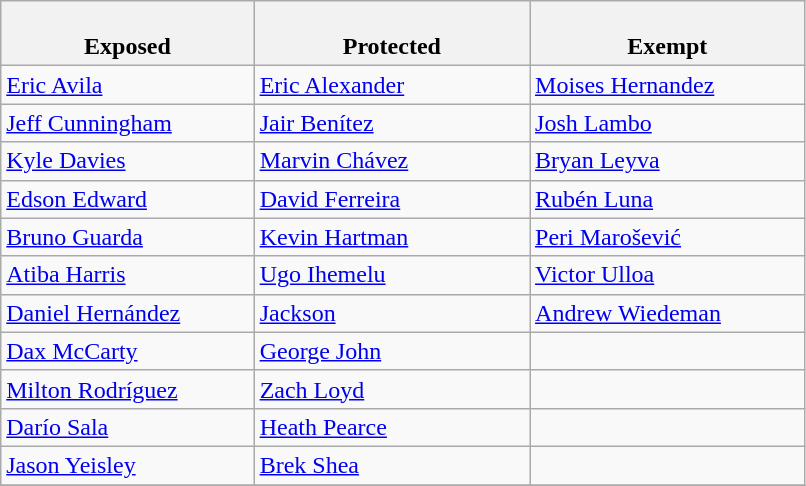<table class="wikitable">
<tr>
<th style="width:23%"><br>Exposed</th>
<th style="width:25%"><br>Protected</th>
<th style="width:25%"><br>Exempt</th>
</tr>
<tr>
<td><a href='#'>Eric Avila</a></td>
<td><a href='#'>Eric Alexander</a></td>
<td><a href='#'>Moises Hernandez</a></td>
</tr>
<tr>
<td><a href='#'>Jeff Cunningham</a></td>
<td><a href='#'>Jair Benítez</a></td>
<td><a href='#'>Josh Lambo</a></td>
</tr>
<tr>
<td><a href='#'>Kyle Davies</a></td>
<td><a href='#'>Marvin Chávez</a></td>
<td><a href='#'>Bryan Leyva</a></td>
</tr>
<tr>
<td><a href='#'>Edson Edward</a></td>
<td><a href='#'>David Ferreira</a></td>
<td><a href='#'>Rubén Luna</a></td>
</tr>
<tr>
<td><a href='#'>Bruno Guarda</a></td>
<td><a href='#'>Kevin Hartman</a></td>
<td><a href='#'>Peri Marošević</a></td>
</tr>
<tr>
<td><a href='#'>Atiba Harris</a></td>
<td><a href='#'>Ugo Ihemelu</a></td>
<td><a href='#'>Victor Ulloa</a></td>
</tr>
<tr>
<td><a href='#'>Daniel Hernández</a></td>
<td><a href='#'>Jackson</a></td>
<td><a href='#'>Andrew Wiedeman</a></td>
</tr>
<tr>
<td><a href='#'>Dax McCarty</a></td>
<td><a href='#'>George John</a></td>
<td></td>
</tr>
<tr>
<td><a href='#'>Milton Rodríguez</a></td>
<td><a href='#'>Zach Loyd</a></td>
<td></td>
</tr>
<tr>
<td><a href='#'>Darío Sala</a></td>
<td><a href='#'>Heath Pearce</a></td>
<td></td>
</tr>
<tr>
<td><a href='#'>Jason Yeisley</a></td>
<td><a href='#'>Brek Shea</a></td>
<td></td>
</tr>
<tr>
</tr>
</table>
